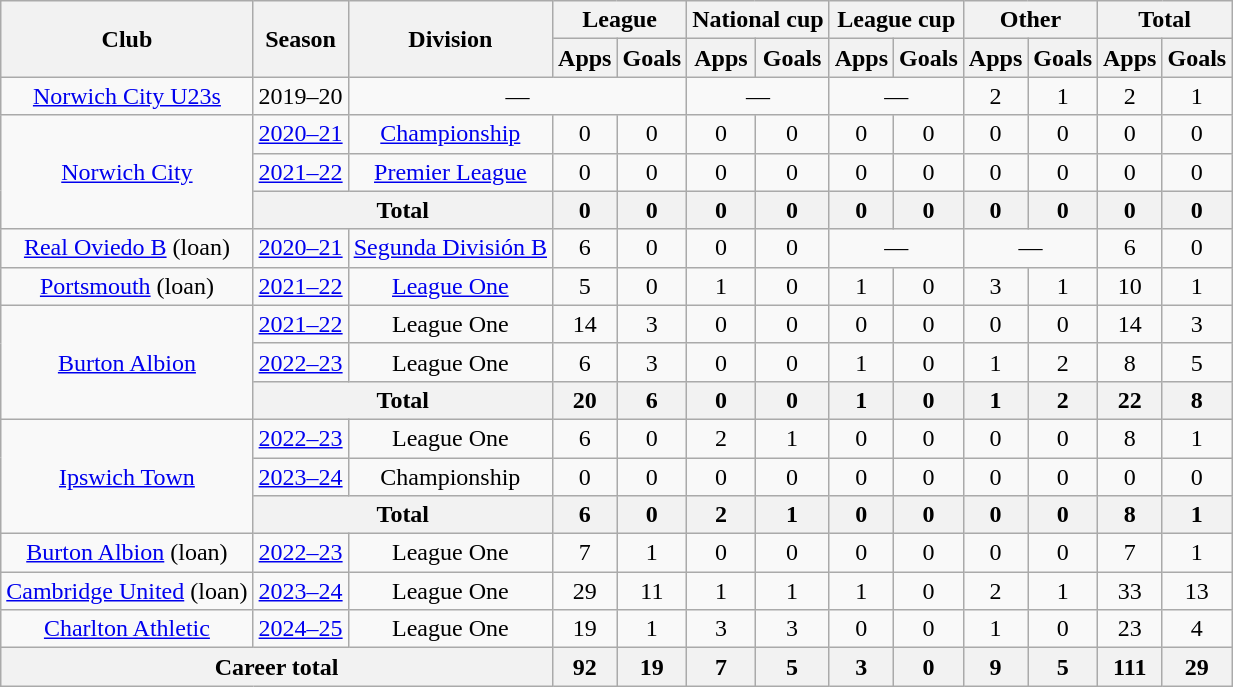<table class="wikitable" style="text-align:center;">
<tr>
<th rowspan="2">Club</th>
<th rowspan="2">Season</th>
<th rowspan="2">Division</th>
<th colspan="2">League</th>
<th colspan="2">National cup</th>
<th colspan="2">League cup</th>
<th colspan="2">Other</th>
<th colspan="2">Total</th>
</tr>
<tr>
<th>Apps</th>
<th>Goals</th>
<th>Apps</th>
<th>Goals</th>
<th>Apps</th>
<th>Goals</th>
<th>Apps</th>
<th>Goals</th>
<th>Apps</th>
<th>Goals</th>
</tr>
<tr>
<td><a href='#'>Norwich City U23s</a></td>
<td>2019–20</td>
<td colspan=3>—</td>
<td colspan="2">—</td>
<td colspan="2">—</td>
<td>2</td>
<td>1</td>
<td>2</td>
<td>1</td>
</tr>
<tr>
<td rowspan="3"><a href='#'>Norwich City</a></td>
<td><a href='#'>2020–21</a></td>
<td><a href='#'>Championship</a></td>
<td>0</td>
<td>0</td>
<td>0</td>
<td>0</td>
<td>0</td>
<td>0</td>
<td>0</td>
<td>0</td>
<td>0</td>
<td>0</td>
</tr>
<tr>
<td><a href='#'>2021–22</a></td>
<td><a href='#'>Premier League</a></td>
<td>0</td>
<td>0</td>
<td>0</td>
<td>0</td>
<td>0</td>
<td>0</td>
<td>0</td>
<td>0</td>
<td>0</td>
<td>0</td>
</tr>
<tr>
<th colspan="2">Total</th>
<th>0</th>
<th>0</th>
<th>0</th>
<th>0</th>
<th>0</th>
<th>0</th>
<th>0</th>
<th>0</th>
<th>0</th>
<th>0</th>
</tr>
<tr>
<td><a href='#'>Real Oviedo B</a> (loan)</td>
<td><a href='#'>2020–21</a></td>
<td><a href='#'>Segunda División B</a></td>
<td>6</td>
<td>0</td>
<td>0</td>
<td>0</td>
<td colspan="2">—</td>
<td colspan="2">—</td>
<td>6</td>
<td>0</td>
</tr>
<tr>
<td><a href='#'>Portsmouth</a> (loan)</td>
<td><a href='#'>2021–22</a></td>
<td><a href='#'>League One</a></td>
<td>5</td>
<td>0</td>
<td>1</td>
<td>0</td>
<td>1</td>
<td>0</td>
<td>3</td>
<td>1</td>
<td>10</td>
<td>1</td>
</tr>
<tr>
<td rowspan="3"><a href='#'>Burton Albion</a></td>
<td><a href='#'>2021–22</a></td>
<td>League One</td>
<td>14</td>
<td>3</td>
<td>0</td>
<td>0</td>
<td>0</td>
<td>0</td>
<td>0</td>
<td>0</td>
<td>14</td>
<td>3</td>
</tr>
<tr>
<td><a href='#'>2022–23</a></td>
<td>League One</td>
<td>6</td>
<td>3</td>
<td>0</td>
<td>0</td>
<td>1</td>
<td>0</td>
<td>1</td>
<td>2</td>
<td>8</td>
<td>5</td>
</tr>
<tr>
<th colspan="2">Total</th>
<th>20</th>
<th>6</th>
<th>0</th>
<th>0</th>
<th>1</th>
<th>0</th>
<th>1</th>
<th>2</th>
<th>22</th>
<th>8</th>
</tr>
<tr>
<td rowspan="3"><a href='#'>Ipswich Town</a></td>
<td><a href='#'>2022–23</a></td>
<td>League One</td>
<td>6</td>
<td>0</td>
<td>2</td>
<td>1</td>
<td>0</td>
<td>0</td>
<td>0</td>
<td>0</td>
<td>8</td>
<td>1</td>
</tr>
<tr>
<td><a href='#'>2023–24</a></td>
<td>Championship</td>
<td>0</td>
<td>0</td>
<td>0</td>
<td>0</td>
<td>0</td>
<td>0</td>
<td>0</td>
<td>0</td>
<td>0</td>
<td>0</td>
</tr>
<tr>
<th colspan="2">Total</th>
<th>6</th>
<th>0</th>
<th>2</th>
<th>1</th>
<th>0</th>
<th>0</th>
<th>0</th>
<th>0</th>
<th>8</th>
<th>1</th>
</tr>
<tr>
<td><a href='#'>Burton Albion</a> (loan)</td>
<td><a href='#'>2022–23</a></td>
<td>League One</td>
<td>7</td>
<td>1</td>
<td>0</td>
<td>0</td>
<td>0</td>
<td>0</td>
<td>0</td>
<td>0</td>
<td>7</td>
<td>1</td>
</tr>
<tr>
<td><a href='#'>Cambridge United</a> (loan)</td>
<td><a href='#'>2023–24</a></td>
<td>League One</td>
<td>29</td>
<td>11</td>
<td>1</td>
<td>1</td>
<td>1</td>
<td>0</td>
<td>2</td>
<td>1</td>
<td>33</td>
<td>13</td>
</tr>
<tr>
<td><a href='#'>Charlton Athletic</a></td>
<td><a href='#'>2024–25</a></td>
<td>League One</td>
<td>19</td>
<td>1</td>
<td>3</td>
<td>3</td>
<td>0</td>
<td>0</td>
<td>1</td>
<td>0</td>
<td>23</td>
<td>4</td>
</tr>
<tr>
<th colspan=3>Career total</th>
<th>92</th>
<th>19</th>
<th>7</th>
<th>5</th>
<th>3</th>
<th>0</th>
<th>9</th>
<th>5</th>
<th>111</th>
<th>29</th>
</tr>
</table>
